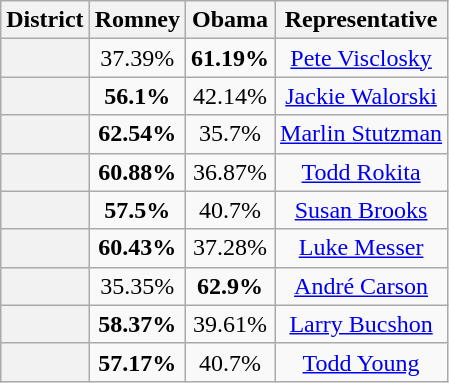<table class=wikitable>
<tr>
<th>District</th>
<th>Romney</th>
<th>Obama</th>
<th>Representative</th>
</tr>
<tr align=center>
<th></th>
<td>37.39%</td>
<td><strong>61.19%</strong></td>
<td><a href='#'>Pete Visclosky</a></td>
</tr>
<tr align=center>
<th></th>
<td><strong>56.1%</strong></td>
<td>42.14%</td>
<td><a href='#'>Jackie Walorski</a></td>
</tr>
<tr align=center>
<th></th>
<td><strong>62.54%</strong></td>
<td>35.7%</td>
<td><a href='#'>Marlin Stutzman</a></td>
</tr>
<tr align=center>
<th></th>
<td><strong>60.88%</strong></td>
<td>36.87%</td>
<td><a href='#'>Todd Rokita</a></td>
</tr>
<tr align=center>
<th></th>
<td><strong>57.5%</strong></td>
<td>40.7%</td>
<td><a href='#'>Susan Brooks</a></td>
</tr>
<tr align=center>
<th></th>
<td><strong>60.43%</strong></td>
<td>37.28%</td>
<td><a href='#'>Luke Messer</a></td>
</tr>
<tr align=center>
<th></th>
<td>35.35%</td>
<td><strong>62.9%</strong></td>
<td><a href='#'>André Carson</a></td>
</tr>
<tr align=center>
<th></th>
<td><strong>58.37%</strong></td>
<td>39.61%</td>
<td><a href='#'>Larry Bucshon</a></td>
</tr>
<tr align=center>
<th></th>
<td><strong>57.17%</strong></td>
<td>40.7%</td>
<td><a href='#'>Todd Young</a></td>
</tr>
</table>
